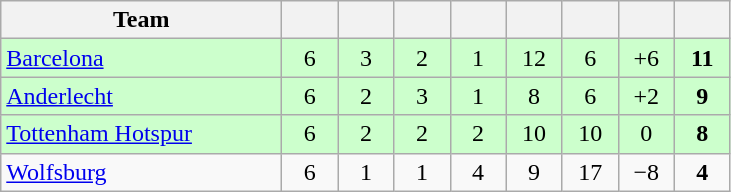<table class="wikitable" style="text-align:center">
<tr>
<th width="180">Team</th>
<th width="30"></th>
<th width="30"></th>
<th width="30"></th>
<th width="30"></th>
<th width="30"></th>
<th width="30"></th>
<th width="30"></th>
<th width="30"></th>
</tr>
<tr style="background: #ccffcc">
<td align=left> <a href='#'>Barcelona</a></td>
<td>6</td>
<td>3</td>
<td>2</td>
<td>1</td>
<td>12</td>
<td>6</td>
<td>+6</td>
<td><strong>11</strong></td>
</tr>
<tr style="background: #ccffcc">
<td align=left> <a href='#'>Anderlecht</a></td>
<td>6</td>
<td>2</td>
<td>3</td>
<td>1</td>
<td>8</td>
<td>6</td>
<td>+2</td>
<td><strong>9</strong></td>
</tr>
<tr style="background: #ccffcc">
<td align=left> <a href='#'>Tottenham Hotspur</a></td>
<td>6</td>
<td>2</td>
<td>2</td>
<td>2</td>
<td>10</td>
<td>10</td>
<td>0</td>
<td><strong>8</strong></td>
</tr>
<tr>
<td align=left> <a href='#'>Wolfsburg</a></td>
<td>6</td>
<td>1</td>
<td>1</td>
<td>4</td>
<td>9</td>
<td>17</td>
<td>−8</td>
<td><strong>4</strong></td>
</tr>
</table>
